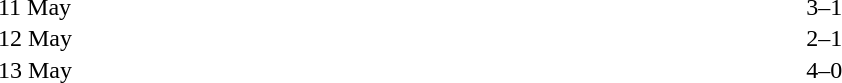<table cellspacing=1 width=70%>
<tr>
<th width=25%></th>
<th width=30%></th>
<th width=15%></th>
<th width=30%></th>
</tr>
<tr>
<td>11 May</td>
<td align=right></td>
<td align=center>3–1</td>
<td></td>
</tr>
<tr>
<td>12 May</td>
<td align=right></td>
<td align=center>2–1</td>
<td></td>
</tr>
<tr>
<td>13 May</td>
<td align=right></td>
<td align=center>4–0</td>
<td></td>
</tr>
</table>
